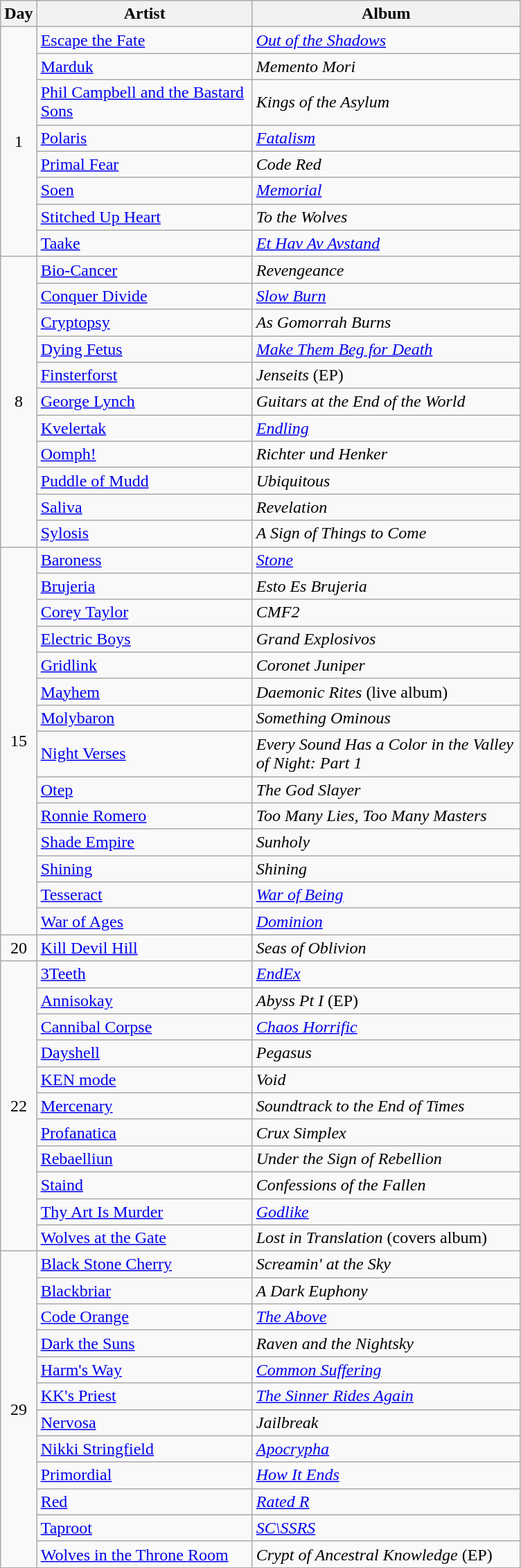<table class="wikitable" id="table_September">
<tr>
<th style="width:20px;">Day</th>
<th style="width:200px;">Artist</th>
<th style="width:250px;">Album</th>
</tr>
<tr>
<td style="text-align:center;" rowspan="8">1</td>
<td><a href='#'>Escape the Fate</a></td>
<td><em><a href='#'>Out of the Shadows</a></em></td>
</tr>
<tr>
<td><a href='#'>Marduk</a></td>
<td><em>Memento Mori</em></td>
</tr>
<tr>
<td><a href='#'>Phil Campbell and the Bastard Sons</a></td>
<td><em>Kings of the Asylum</em></td>
</tr>
<tr>
<td><a href='#'>Polaris</a></td>
<td><em><a href='#'>Fatalism</a></em></td>
</tr>
<tr>
<td><a href='#'>Primal Fear</a></td>
<td><em>Code Red</em></td>
</tr>
<tr>
<td><a href='#'>Soen</a></td>
<td><em><a href='#'>Memorial</a></em></td>
</tr>
<tr>
<td><a href='#'>Stitched Up Heart</a></td>
<td><em>To the Wolves</em></td>
</tr>
<tr>
<td><a href='#'>Taake</a></td>
<td><em><a href='#'>Et Hav Av Avstand</a></em></td>
</tr>
<tr>
<td style="text-align:center;" rowspan="11">8</td>
<td><a href='#'>Bio-Cancer</a></td>
<td><em>Revengeance</em></td>
</tr>
<tr>
<td><a href='#'>Conquer Divide</a></td>
<td><em><a href='#'>Slow Burn</a></em></td>
</tr>
<tr>
<td><a href='#'>Cryptopsy</a></td>
<td><em>As Gomorrah Burns</em></td>
</tr>
<tr>
<td><a href='#'>Dying Fetus</a></td>
<td><em><a href='#'>Make Them Beg for Death</a></em></td>
</tr>
<tr>
<td><a href='#'>Finsterforst</a></td>
<td><em>Jenseits</em> (EP)</td>
</tr>
<tr>
<td><a href='#'>George Lynch</a></td>
<td><em>Guitars at the End of the World</em></td>
</tr>
<tr>
<td><a href='#'>Kvelertak</a></td>
<td><em><a href='#'>Endling</a></em></td>
</tr>
<tr>
<td><a href='#'>Oomph!</a></td>
<td><em>Richter und Henker</em></td>
</tr>
<tr>
<td><a href='#'>Puddle of Mudd</a></td>
<td><em>Ubiquitous</em></td>
</tr>
<tr>
<td><a href='#'>Saliva</a></td>
<td><em>Revelation</em></td>
</tr>
<tr>
<td><a href='#'>Sylosis</a></td>
<td><em>A Sign of Things to Come</em></td>
</tr>
<tr>
<td style="text-align:center;" rowspan="14">15</td>
<td><a href='#'>Baroness</a></td>
<td><em><a href='#'>Stone</a></em></td>
</tr>
<tr>
<td><a href='#'>Brujeria</a></td>
<td><em>Esto Es Brujeria</em></td>
</tr>
<tr>
<td><a href='#'>Corey Taylor</a></td>
<td><em>CMF2</em></td>
</tr>
<tr>
<td><a href='#'>Electric Boys</a></td>
<td><em>Grand Explosivos</em></td>
</tr>
<tr>
<td><a href='#'>Gridlink</a></td>
<td><em>Coronet Juniper</em></td>
</tr>
<tr>
<td><a href='#'>Mayhem</a></td>
<td><em>Daemonic Rites</em> (live album)</td>
</tr>
<tr>
<td><a href='#'>Molybaron</a></td>
<td><em>Something Ominous</em></td>
</tr>
<tr>
<td><a href='#'>Night Verses</a></td>
<td><em>Every Sound Has a Color in the Valley of Night: Part 1</em></td>
</tr>
<tr>
<td><a href='#'>Otep</a></td>
<td><em>The God Slayer</em></td>
</tr>
<tr>
<td><a href='#'>Ronnie Romero</a></td>
<td><em>Too Many Lies, Too Many Masters</em></td>
</tr>
<tr>
<td><a href='#'>Shade Empire</a></td>
<td><em>Sunholy</em></td>
</tr>
<tr>
<td><a href='#'>Shining</a></td>
<td><em>Shining</em></td>
</tr>
<tr>
<td><a href='#'>Tesseract</a></td>
<td><em><a href='#'>War of Being</a></em></td>
</tr>
<tr>
<td><a href='#'>War of Ages</a></td>
<td><em><a href='#'>Dominion</a></em></td>
</tr>
<tr>
<td style="text-align:center;" rowspan="1">20</td>
<td><a href='#'>Kill Devil Hill</a></td>
<td><em>Seas of Oblivion</em></td>
</tr>
<tr>
<td style="text-align:center;" rowspan="11">22</td>
<td><a href='#'>3Teeth</a></td>
<td><em><a href='#'>EndEx</a></em></td>
</tr>
<tr>
<td><a href='#'>Annisokay</a></td>
<td><em>Abyss Pt I</em> (EP)</td>
</tr>
<tr>
<td><a href='#'>Cannibal Corpse</a></td>
<td><em><a href='#'>Chaos Horrific</a></em></td>
</tr>
<tr>
<td><a href='#'>Dayshell</a></td>
<td><em>Pegasus</em></td>
</tr>
<tr>
<td><a href='#'>KEN mode</a></td>
<td><em>Void</em></td>
</tr>
<tr>
<td><a href='#'>Mercenary</a></td>
<td><em>Soundtrack to the End of Times</em></td>
</tr>
<tr>
<td><a href='#'>Profanatica</a></td>
<td><em>Crux Simplex</em></td>
</tr>
<tr>
<td><a href='#'>Rebaelliun</a></td>
<td><em>Under the Sign of Rebellion</em></td>
</tr>
<tr>
<td><a href='#'>Staind</a></td>
<td><em>Confessions of the Fallen</em></td>
</tr>
<tr>
<td><a href='#'>Thy Art Is Murder</a></td>
<td><em><a href='#'>Godlike</a></em></td>
</tr>
<tr>
<td><a href='#'>Wolves at the Gate</a></td>
<td><em>Lost in Translation</em> (covers album)</td>
</tr>
<tr>
<td style="text-align:center;" rowspan="12">29</td>
<td><a href='#'>Black Stone Cherry</a></td>
<td><em>Screamin' at the Sky</em></td>
</tr>
<tr>
<td><a href='#'>Blackbriar</a></td>
<td><em>A Dark Euphony</em></td>
</tr>
<tr>
<td><a href='#'>Code Orange</a></td>
<td><em><a href='#'>The Above</a></em></td>
</tr>
<tr>
<td><a href='#'>Dark the Suns</a></td>
<td><em>Raven and the Nightsky</em></td>
</tr>
<tr>
<td><a href='#'>Harm's Way</a></td>
<td><em><a href='#'>Common Suffering</a></em></td>
</tr>
<tr>
<td><a href='#'>KK's Priest</a></td>
<td><em><a href='#'>The Sinner Rides Again</a></em></td>
</tr>
<tr>
<td><a href='#'>Nervosa</a></td>
<td><em>Jailbreak</em></td>
</tr>
<tr>
<td><a href='#'>Nikki Stringfield</a></td>
<td><em><a href='#'>Apocrypha</a></em></td>
</tr>
<tr>
<td><a href='#'>Primordial</a></td>
<td><em><a href='#'>How It Ends</a></em></td>
</tr>
<tr>
<td><a href='#'>Red</a></td>
<td><em><a href='#'>Rated R</a></em></td>
</tr>
<tr>
<td><a href='#'>Taproot</a></td>
<td><em><a href='#'>SC\SSRS</a></em></td>
</tr>
<tr>
<td><a href='#'>Wolves in the Throne Room</a></td>
<td><em>Crypt of Ancestral Knowledge</em> (EP)</td>
</tr>
</table>
